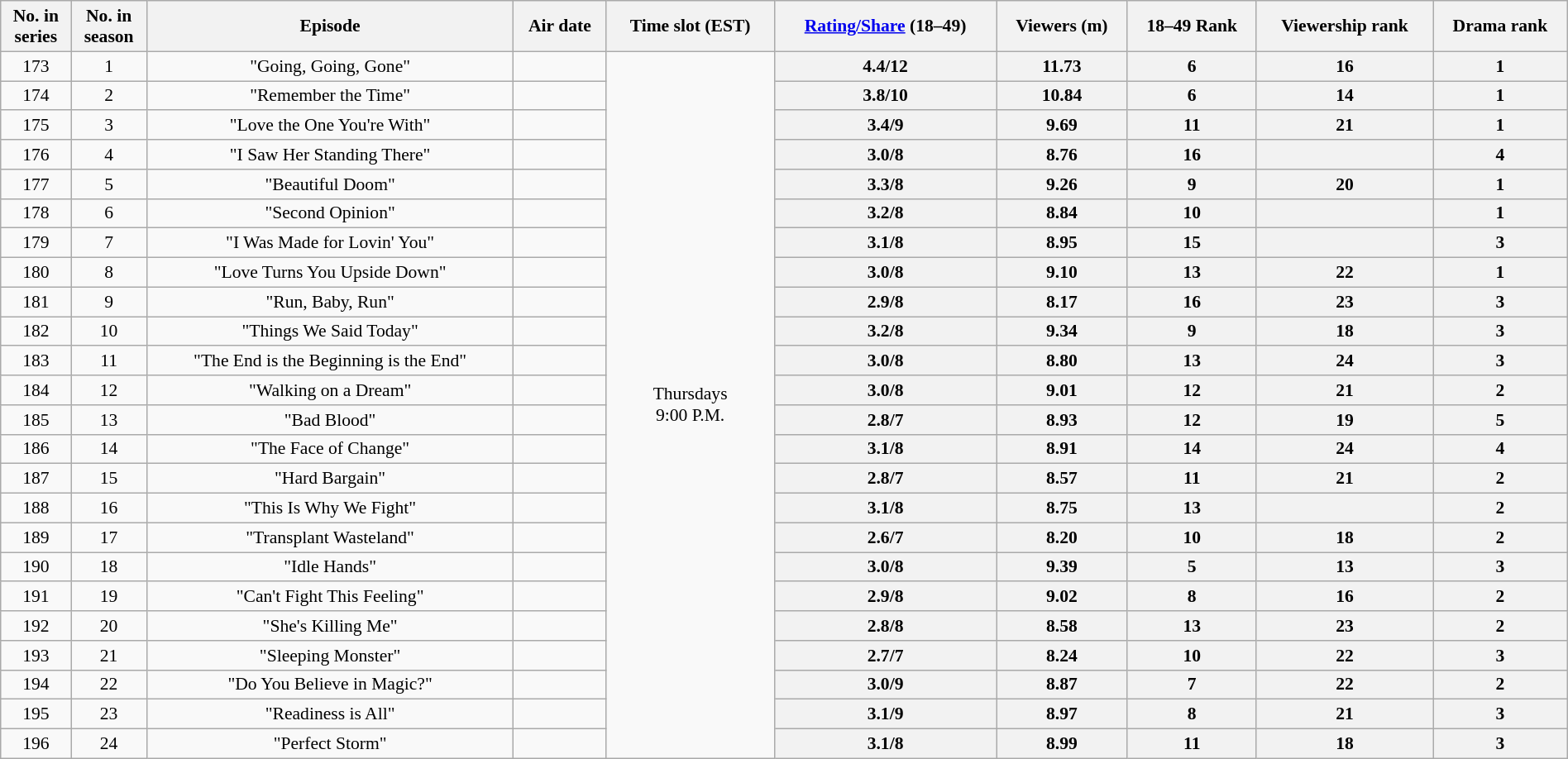<table class="wikitable" style="font-size:90%; text-align:center; width: 100%; margin-left: auto; margin-right: auto;">
<tr>
<th>No. in<br>series</th>
<th>No. in<br>season</th>
<th>Episode</th>
<th>Air date</th>
<th>Time slot (EST)</th>
<th><a href='#'>Rating/Share</a> (18–49)</th>
<th>Viewers (m)</th>
<th>18–49 Rank</th>
<th>Viewership rank</th>
<th>Drama rank</th>
</tr>
<tr>
<td style="text-align:center">173</td>
<td style="text-align:center">1</td>
<td>"Going, Going, Gone"</td>
<td></td>
<td style="text-align:center" rowspan=24>Thursdays<br>9:00 P.M.</td>
<th style="text-align:center">4.4/12</th>
<th style="text-align:center">11.73</th>
<th style="text-align:center">6</th>
<th style="text-align:center">16</th>
<th style="text-align:center">1</th>
</tr>
<tr>
<td style="text-align:center">174</td>
<td style="text-align:center">2</td>
<td>"Remember the Time"</td>
<td></td>
<th style="text-align:center">3.8/10</th>
<th style="text-align:center">10.84</th>
<th style="text-align:center">6</th>
<th style="text-align:center">14</th>
<th style="text-align:center">1</th>
</tr>
<tr>
<td style="text-align:center">175</td>
<td style="text-align:center">3</td>
<td>"Love the One You're With"</td>
<td></td>
<th style="text-align:center">3.4/9</th>
<th style="text-align:center">9.69</th>
<th>11</th>
<th style="text-align:center">21</th>
<th style="text-align:center">1</th>
</tr>
<tr>
<td style="text-align:center">176</td>
<td style="text-align:center">4</td>
<td>"I Saw Her Standing There"</td>
<td></td>
<th style="text-align:center">3.0/8</th>
<th style="text-align:center">8.76</th>
<th style="text-align:center">16</th>
<th></th>
<th style="text-align:center">4</th>
</tr>
<tr>
<td style="text-align:center">177</td>
<td style="text-align:center">5</td>
<td>"Beautiful Doom"</td>
<td></td>
<th style="text-align:center">3.3/8</th>
<th style="text-align:center">9.26</th>
<th style="text-align:center">9</th>
<th style="text-align:center">20</th>
<th style="text-align:center">1</th>
</tr>
<tr>
<td style="text-align:center">178</td>
<td style="text-align:center">6</td>
<td>"Second Opinion"</td>
<td></td>
<th style="text-align:center">3.2/8</th>
<th style="text-align:center">8.84</th>
<th style="text-align:center">10</th>
<th></th>
<th style="text-align:center">1</th>
</tr>
<tr>
<td style="text-align:center">179</td>
<td style="text-align:center">7</td>
<td>"I Was Made for Lovin' You"</td>
<td></td>
<th style="text-align:center">3.1/8</th>
<th style="text-align:center">8.95</th>
<th style="text-align:center">15</th>
<th></th>
<th style="text-align:center">3</th>
</tr>
<tr>
<td style="text-align:center">180</td>
<td style="text-align:center">8</td>
<td>"Love Turns You Upside Down"</td>
<td></td>
<th style="text-align:center">3.0/8</th>
<th style="text-align:center">9.10</th>
<th style="text-align:center">13</th>
<th style="text-align:center">22</th>
<th style="text-align:center">1</th>
</tr>
<tr>
<td style="text-align:center">181</td>
<td style="text-align:center">9</td>
<td>"Run, Baby, Run"</td>
<td></td>
<th style="text-align:center">2.9/8</th>
<th style="text-align:center">8.17</th>
<th style="text-align:center">16</th>
<th style="text-align:center">23</th>
<th style="text-align:center">3</th>
</tr>
<tr>
<td style="text-align:center">182</td>
<td style="text-align:center">10</td>
<td>"Things We Said Today"</td>
<td></td>
<th style="text-align:center">3.2/8</th>
<th style="text-align:center">9.34</th>
<th style="text-align:center">9</th>
<th style="text-align:center">18</th>
<th style="text-align:center">3</th>
</tr>
<tr>
<td style="text-align:center">183</td>
<td style="text-align:center">11</td>
<td>"The End is the Beginning is the End"</td>
<td></td>
<th style="text-align:center">3.0/8</th>
<th style="text-align:center">8.80</th>
<th style="text-align:center">13</th>
<th style="text-align:center">24</th>
<th style="text-align:center">3</th>
</tr>
<tr>
<td style="text-align:center">184</td>
<td style="text-align:center">12</td>
<td>"Walking on a Dream"</td>
<td></td>
<th style="text-align:center">3.0/8</th>
<th style="text-align:center">9.01</th>
<th style="text-align:center">12</th>
<th stylesheet f"text-align:center">21</th>
<th style="text-align:center">2</th>
</tr>
<tr>
<td style="text-align:center">185</td>
<td style="text-align:center">13</td>
<td>"Bad Blood"</td>
<td></td>
<th style="text-align:center">2.8/7</th>
<th style="text-align:center">8.93</th>
<th style="text-align:center">12</th>
<th style="text-align:center">19</th>
<th style="text-align:center">5</th>
</tr>
<tr>
<td style="text-align:center">186</td>
<td style="text-align:center">14</td>
<td>"The Face of Change"</td>
<td></td>
<th style="text-align:center">3.1/8</th>
<th style="text-align:center">8.91</th>
<th style="text-align:center">14</th>
<th style="text-align:center">24</th>
<th style="text-align:center">4</th>
</tr>
<tr>
<td style="text-align:center">187</td>
<td style="text-align:center">15</td>
<td>"Hard Bargain"</td>
<td></td>
<th style="text-align:center">2.8/7</th>
<th style="text-align:center">8.57</th>
<th style="text-align:center">11</th>
<th style="text-align:center">21</th>
<th style="text-align:center">2</th>
</tr>
<tr>
<td style="text-align:center">188</td>
<td style="text-align:center">16</td>
<td>"This Is Why We Fight"</td>
<td></td>
<th style="text-align:center">3.1/8</th>
<th style="text-align:center">8.75</th>
<th style="text-align:center">13</th>
<th></th>
<th style="text-align:center">2</th>
</tr>
<tr>
<td style="text-align:center">189</td>
<td style="text-align:center">17</td>
<td>"Transplant Wasteland"</td>
<td></td>
<th style="text-align:center">2.6/7</th>
<th style="text-align:center">8.20</th>
<th style="text-align:center">10</th>
<th style="text-align:center">18</th>
<th style="text-align:center">2</th>
</tr>
<tr>
<td style="text-align:center">190</td>
<td style="text-align:center">18</td>
<td>"Idle Hands"</td>
<td></td>
<th style="text-align:center">3.0/8</th>
<th style="text-align:center">9.39</th>
<th style="text-align:center">5</th>
<th style="text-align:center">13</th>
<th style="text-align:center">3</th>
</tr>
<tr>
<td style="text-align:center">191</td>
<td style="text-align:center">19</td>
<td>"Can't Fight This Feeling"</td>
<td></td>
<th style="text-align:center">2.9/8</th>
<th style="text-align:center">9.02</th>
<th style="text-align:center">8</th>
<th style="text-align:center">16</th>
<th style="text-align:center">2</th>
</tr>
<tr>
<td style="text-align:center">192</td>
<td style="text-align:center">20</td>
<td>"She's Killing Me"</td>
<td></td>
<th style="text-align:center">2.8/8</th>
<th style="text-align:center">8.58</th>
<th style="text-align:center">13</th>
<th style="text-align:center">23</th>
<th style="text-align:center">2</th>
</tr>
<tr>
<td style="text-align:center">193</td>
<td style="text-align:center">21</td>
<td>"Sleeping Monster"</td>
<td></td>
<th style="text-align:center">2.7/7</th>
<th style="text-align:center">8.24</th>
<th style="text-align:center">10</th>
<th style="text-align:center">22</th>
<th style="text-align:center">3</th>
</tr>
<tr>
<td style="text-align:center">194</td>
<td style="text-align:center">22</td>
<td>"Do You Believe in Magic?"</td>
<td></td>
<th style="text-align:center">3.0/9</th>
<th style="text-align:center">8.87</th>
<th style="text-align:center">7</th>
<th style="text-align:center">22</th>
<th style="text-align:center">2</th>
</tr>
<tr>
<td style="text-align:center">195</td>
<td style="text-align:center">23</td>
<td>"Readiness is All"</td>
<td></td>
<th style="text-align:center">3.1/9</th>
<th style="text-align:center">8.97</th>
<th ! style="text-align:center">8</th>
<th style="text-align:center">21</th>
<th style="text-align:center">3</th>
</tr>
<tr>
<td style="text-align:center">196</td>
<td style="text-align:center">24</td>
<td>"Perfect Storm"</td>
<td></td>
<th style="text-align:center">3.1/8</th>
<th style="text-align:center">8.99</th>
<th ! style="text-align:center">11</th>
<th style="text-align:center">18</th>
<th style="text-align:center">3</th>
</tr>
</table>
